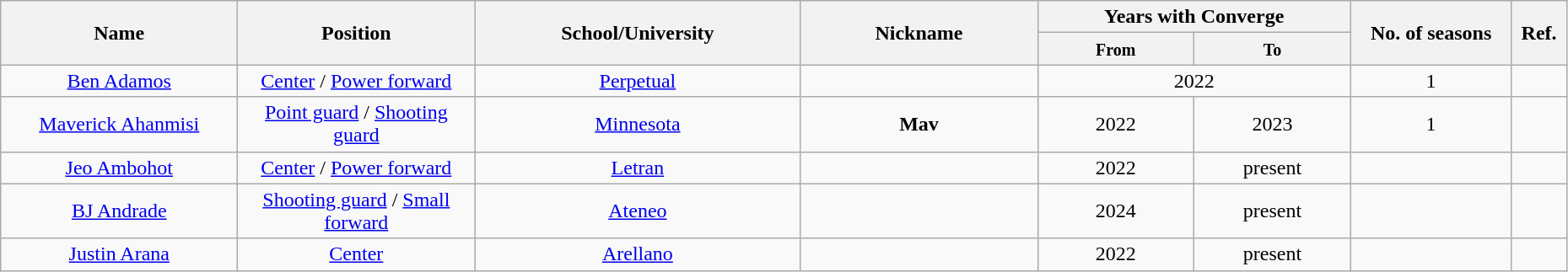<table class="wikitable sortable" style="text-align:center" width="98%">
<tr>
<th style="width:180px;" rowspan="2">Name</th>
<th style="width:180px;" rowspan="2">Position</th>
<th style="width:250px;" rowspan="2">School/University</th>
<th style="width:180px;" rowspan="2">Nickname</th>
<th style="width:180px; text-align:center;" colspan="2">Years with Converge</th>
<th rowspan="2">No. of seasons</th>
<th rowspan="2"; class=unsortable>Ref.</th>
</tr>
<tr>
<th style="width:10%; text-align:center;"><small>From</small></th>
<th style="width:10%; text-align:center;"><small>To</small></th>
</tr>
<tr>
<td><a href='#'>Ben Adamos</a></td>
<td><a href='#'>Center</a> / <a href='#'>Power forward</a></td>
<td><a href='#'>Perpetual</a></td>
<td></td>
<td colspan="2">2022</td>
<td>1</td>
<td></td>
</tr>
<tr>
<td><a href='#'>Maverick Ahanmisi</a></td>
<td><a href='#'>Point guard</a> / <a href='#'>Shooting guard</a></td>
<td><a href='#'>Minnesota</a></td>
<td><strong>Mav</strong></td>
<td>2022</td>
<td>2023</td>
<td>1</td>
<td></td>
</tr>
<tr>
<td><a href='#'>Jeo Ambohot</a></td>
<td><a href='#'>Center</a> / <a href='#'>Power forward</a></td>
<td><a href='#'>Letran</a></td>
<td></td>
<td>2022</td>
<td>present</td>
<td></td>
<td></td>
</tr>
<tr>
<td><a href='#'>BJ Andrade</a></td>
<td><a href='#'>Shooting guard</a> / <a href='#'>Small forward</a></td>
<td><a href='#'>Ateneo</a></td>
<td></td>
<td>2024</td>
<td>present</td>
<td></td>
<td></td>
</tr>
<tr>
<td><a href='#'>Justin Arana</a></td>
<td><a href='#'>Center</a></td>
<td><a href='#'>Arellano</a></td>
<td></td>
<td>2022</td>
<td>present</td>
<td></td>
<td></td>
</tr>
</table>
